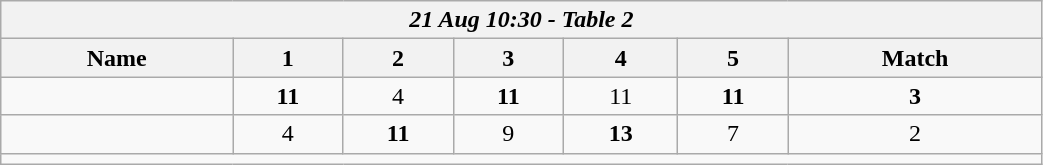<table class=wikitable style="text-align:center; width: 55%">
<tr>
<th colspan=17><em>21 Aug 10:30 - Table 2</em></th>
</tr>
<tr>
<th>Name</th>
<th>1</th>
<th>2</th>
<th>3</th>
<th>4</th>
<th>5</th>
<th>Match</th>
</tr>
<tr>
<td style="text-align:left;"><strong></strong></td>
<td><strong>11</strong></td>
<td>4</td>
<td><strong>11</strong></td>
<td>11</td>
<td><strong>11</strong></td>
<td><strong>3</strong></td>
</tr>
<tr>
<td style="text-align:left;"></td>
<td>4</td>
<td><strong>11</strong></td>
<td>9</td>
<td><strong>13</strong></td>
<td>7</td>
<td>2</td>
</tr>
<tr>
<td colspan=17></td>
</tr>
</table>
